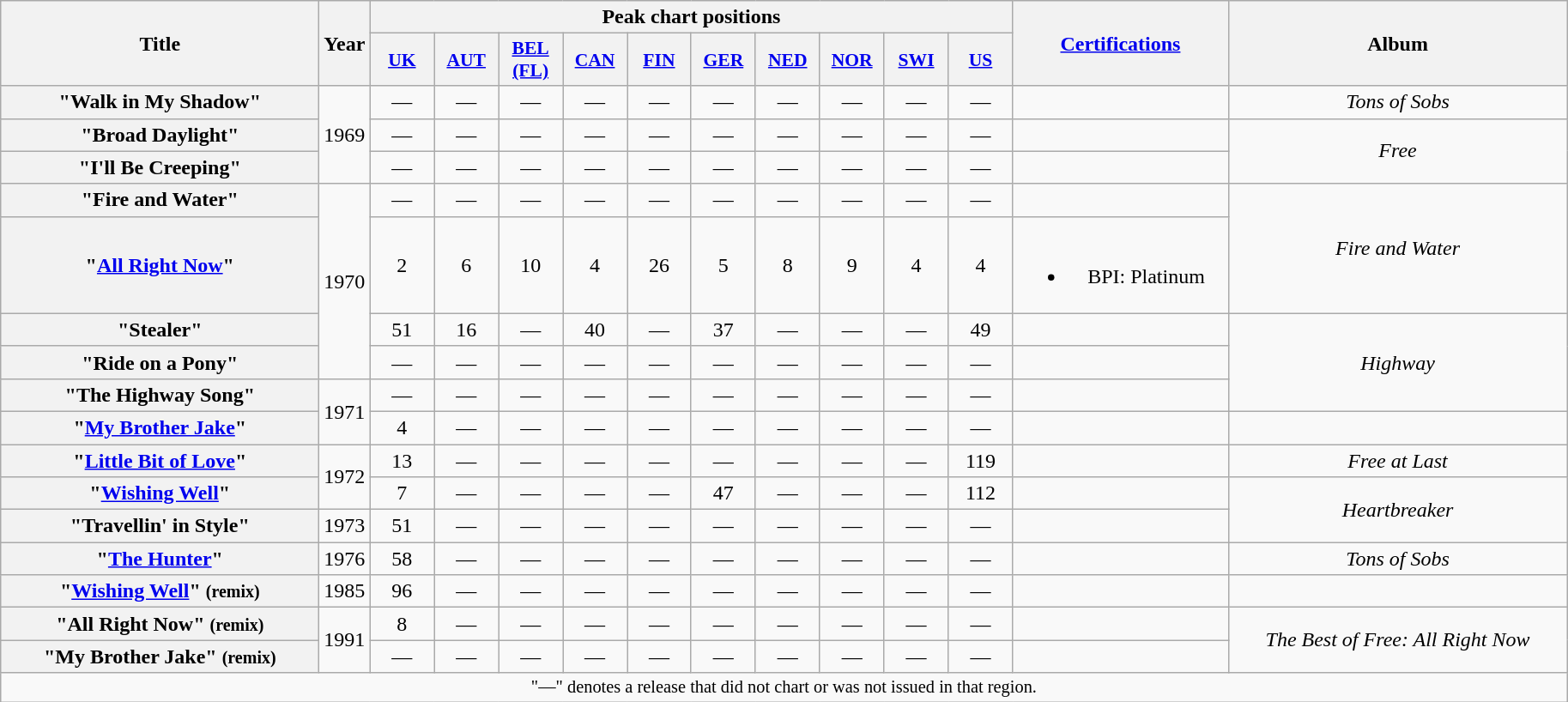<table class="wikitable plainrowheaders" style="text-align:center;">
<tr>
<th scope="col" rowspan="2" style="width:15em;">Title</th>
<th scope="col" rowspan="2">Year</th>
<th scope="col" colspan="10">Peak chart positions</th>
<th scope="col" rowspan="2" style="width:10em;"><a href='#'>Certifications</a></th>
<th scope="col" rowspan="2" style="width:16em;">Album</th>
</tr>
<tr>
<th scope="col" style="width:3em;font-size:90%;"><a href='#'>UK</a><br></th>
<th scope="col" style="width:3em;font-size:90%;"><a href='#'>AUT</a><br></th>
<th scope="col" style="width:3em;font-size:90%;"><a href='#'>BEL<br>(FL)</a><br></th>
<th scope="col" style="width:3em;font-size:90%;"><a href='#'>CAN</a><br></th>
<th scope="col" style="width:3em;font-size:90%;"><a href='#'>FIN</a><br></th>
<th scope="col" style="width:3em;font-size:90%;"><a href='#'>GER</a><br></th>
<th scope="col" style="width:3em;font-size:90%;"><a href='#'>NED</a><br></th>
<th scope="col" style="width:3em;font-size:90%;"><a href='#'>NOR</a><br></th>
<th scope="col" style="width:3em;font-size:90%;"><a href='#'>SWI</a><br></th>
<th scope="col" style="width:3em;font-size:90%;"><a href='#'>US</a><br></th>
</tr>
<tr>
<th scope="row">"Walk in My Shadow"</th>
<td rowspan="3">1969</td>
<td>—</td>
<td>—</td>
<td>—</td>
<td>—</td>
<td>—</td>
<td>—</td>
<td>—</td>
<td>—</td>
<td>—</td>
<td>—</td>
<td></td>
<td><em>Tons of Sobs</em></td>
</tr>
<tr>
<th scope="row">"Broad Daylight"</th>
<td>—</td>
<td>—</td>
<td>—</td>
<td>—</td>
<td>—</td>
<td>—</td>
<td>—</td>
<td>—</td>
<td>—</td>
<td>—</td>
<td></td>
<td rowspan="2"><em>Free</em></td>
</tr>
<tr>
<th scope="row">"I'll Be Creeping"</th>
<td>—</td>
<td>—</td>
<td>—</td>
<td>—</td>
<td>—</td>
<td>—</td>
<td>—</td>
<td>—</td>
<td>—</td>
<td>—</td>
<td></td>
</tr>
<tr>
<th scope="row">"Fire and Water"</th>
<td rowspan="4">1970</td>
<td>—</td>
<td>—</td>
<td>—</td>
<td>—</td>
<td>—</td>
<td>—</td>
<td>—</td>
<td>—</td>
<td>—</td>
<td>—</td>
<td></td>
<td rowspan="2"><em>Fire and Water</em></td>
</tr>
<tr>
<th scope="row">"<a href='#'>All Right Now</a>"</th>
<td>2</td>
<td>6</td>
<td>10</td>
<td>4</td>
<td>26</td>
<td>5</td>
<td>8</td>
<td>9</td>
<td>4</td>
<td>4</td>
<td><br><ul><li>BPI: Platinum</li></ul></td>
</tr>
<tr>
<th scope="row">"Stealer"</th>
<td>51</td>
<td>16</td>
<td>—</td>
<td>40</td>
<td>—</td>
<td>37</td>
<td>—</td>
<td>—</td>
<td>—</td>
<td>49</td>
<td></td>
<td rowspan="3"><em>Highway</em></td>
</tr>
<tr>
<th scope="row">"Ride on a Pony"</th>
<td>—</td>
<td>—</td>
<td>—</td>
<td>—</td>
<td>—</td>
<td>—</td>
<td>—</td>
<td>—</td>
<td>—</td>
<td>—</td>
</tr>
<tr>
<th scope="row">"The Highway Song"</th>
<td rowspan="2">1971</td>
<td>—</td>
<td>—</td>
<td>—</td>
<td>—</td>
<td>—</td>
<td>—</td>
<td>—</td>
<td>—</td>
<td>—</td>
<td>—</td>
<td></td>
</tr>
<tr>
<th scope="row">"<a href='#'>My Brother Jake</a>"</th>
<td>4</td>
<td>—</td>
<td>—</td>
<td>—</td>
<td>—</td>
<td>—</td>
<td>—</td>
<td>—</td>
<td>—</td>
<td>—</td>
<td></td>
<td></td>
</tr>
<tr>
<th scope="row">"<a href='#'>Little Bit of Love</a>"</th>
<td rowspan="2">1972</td>
<td>13</td>
<td>—</td>
<td>—</td>
<td>—</td>
<td>—</td>
<td>—</td>
<td>—</td>
<td>—</td>
<td>—</td>
<td>119</td>
<td></td>
<td><em>Free at Last</em></td>
</tr>
<tr>
<th scope="row">"<a href='#'>Wishing Well</a>"</th>
<td>7</td>
<td>—</td>
<td>—</td>
<td>—</td>
<td>—</td>
<td>47</td>
<td>—</td>
<td>—</td>
<td>—</td>
<td>112</td>
<td></td>
<td rowspan="2"><em>Heartbreaker</em></td>
</tr>
<tr>
<th scope="row">"Travellin' in Style"</th>
<td>1973</td>
<td>51</td>
<td>—</td>
<td>—</td>
<td>—</td>
<td>—</td>
<td>—</td>
<td>—</td>
<td>—</td>
<td>—</td>
<td>—</td>
<td></td>
</tr>
<tr>
<th scope="row">"<a href='#'>The Hunter</a>"</th>
<td>1976</td>
<td>58</td>
<td>—</td>
<td>—</td>
<td>—</td>
<td>—</td>
<td>—</td>
<td>—</td>
<td>—</td>
<td>—</td>
<td>—</td>
<td></td>
<td><em>Tons of Sobs</em></td>
</tr>
<tr>
<th scope="row">"<a href='#'>Wishing Well</a>" <small>(remix)</small></th>
<td>1985</td>
<td>96</td>
<td>—</td>
<td>—</td>
<td>—</td>
<td>—</td>
<td>—</td>
<td>—</td>
<td>—</td>
<td>—</td>
<td>—</td>
<td></td>
<td></td>
</tr>
<tr>
<th scope="row">"All Right Now" <small>(remix)</small></th>
<td rowspan="2">1991</td>
<td>8</td>
<td>—</td>
<td>—</td>
<td>—</td>
<td>—</td>
<td>—</td>
<td>—</td>
<td>—</td>
<td>—</td>
<td>—</td>
<td></td>
<td rowspan="2"><em>The Best of Free: All Right Now</em></td>
</tr>
<tr>
<th scope="row">"My Brother Jake" <small>(remix)</small></th>
<td>—</td>
<td>—</td>
<td>—</td>
<td>—</td>
<td>—</td>
<td>—</td>
<td>—</td>
<td>—</td>
<td>—</td>
<td>—</td>
<td></td>
</tr>
<tr>
<td colspan="14" align="center" style="font-size: 85%">"—" denotes a release that did not chart or was not issued in that region.</td>
</tr>
</table>
